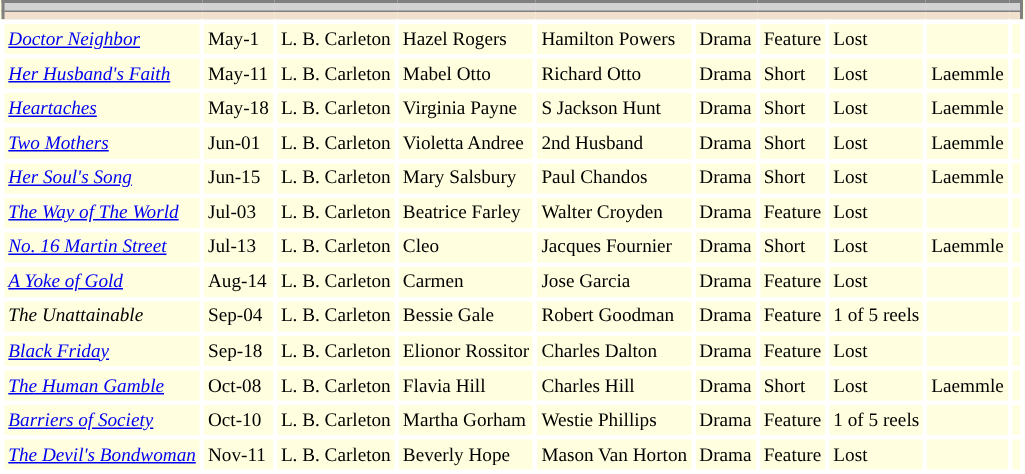<table class="wikitable mw-collapsible mw-collapsed" style="background:lightyellow; border:2px solid gray;font-size:80%; ">
<tr>
<th colspan="18" style="border:1px solid #808080;background: lightgrey;"></th>
</tr>
<tr>
<th style="border: 0px solid #FFFAF5; background:#F2E0CE"></th>
<th style="border:0px solid #FFFAF5; background:#F2E0CE"></th>
<th style="border:0px solid #FFFAF5; background:#F2E0CE"></th>
<th style="border:0px solid #FFFAF5; background:#F2E0CE"></th>
<th style="border:0px solid #FFFAF5; background:#F2E0CE"></th>
<th style="border:0px solid #FFFAF5; background:#F2E0CE"></th>
<th style="border:0px solid #FFFAF5; background:#F2E0CE"></th>
<th style="border:0px solid #FFFAF5; background:#F2E0CE"></th>
<th style="border:0px solid #FFFAF5; background:#F2E0CE"></th>
<th style="border:0px solid #FFFAF5; background:#F2E0CE"></th>
</tr>
<tr>
<td style="border:3px solid #FFFFFF"><em><a href='#'>Doctor Neighbor</a></em></td>
<td style="border:3px solid #FFFFFF">May-1</td>
<td style="border:3px solid #FFFFFF">L. B. Carleton</td>
<td style="border:3px solid #FFFFFF">Hazel Rogers</td>
<td style="border:3px solid #FFFFFF">Hamilton Powers</td>
<td style="border:3px solid #FFFFFF">Drama</td>
<td style="border:3px solid #FFFFFF">Feature</td>
<td style="border:3px solid #FFFFFF">Lost</td>
<td style="border:3px solid #FFFFFF"></td>
<td style="border:3px solid #FFFFFF"></td>
</tr>
<tr>
<td style="border:3px solid #FFFFFF"><em><a href='#'>Her Husband's Faith</a></em></td>
<td style="border:3px solid #FFFFFF">May-11</td>
<td style="border:3px solid #FFFFFF">L. B. Carleton</td>
<td style="border:3px solid #FFFFFF">Mabel Otto</td>
<td style="border:3px solid #FFFFFF">Richard Otto</td>
<td style="border:3px solid #FFFFFF">Drama</td>
<td style="border:3px solid #FFFFFF">Short</td>
<td style="border:3px solid #FFFFFF">Lost</td>
<td style="border:3px solid #FFFFFF">Laemmle</td>
<td style="border:3px solid #FFFFFF"></td>
</tr>
<tr>
<td style="border:3px solid #FFFFFF"><em><a href='#'>Heartaches</a> </em></td>
<td style="border:3px solid #FFFFFF">May-18</td>
<td style="border:3px solid #FFFFFF">L. B. Carleton</td>
<td style="border:3px solid #FFFFFF">Virginia Payne</td>
<td style="border:3px solid #FFFFFF">S Jackson Hunt</td>
<td style="border:3px solid #FFFFFF">Drama</td>
<td style="border:3px solid #FFFFFF">Short</td>
<td style="border:3px solid #FFFFFF">Lost</td>
<td style="border:3px solid #FFFFFF">Laemmle</td>
<td style="border:3px solid #FFFFFF"></td>
</tr>
<tr>
<td style="border:3px solid #FFFFFF"><em><a href='#'>Two Mothers</a></em></td>
<td style="border:3px solid #FFFFFF">Jun-01</td>
<td style="border:3px solid #FFFFFF">L. B. Carleton</td>
<td style="border:3px solid #FFFFFF">Violetta Andree</td>
<td style="border:3px solid #FFFFFF">2nd Husband</td>
<td style="border:3px solid #FFFFFF">Drama</td>
<td style="border:3px solid #FFFFFF">Short</td>
<td style="border:3px solid #FFFFFF">Lost</td>
<td style="border:3px solid #FFFFFF">Laemmle</td>
<td style="border:3px solid #FFFFFF"></td>
</tr>
<tr>
<td style="border:3px solid #FFFFFF"><em><a href='#'>Her Soul's Song</a></em></td>
<td style="border:3px solid #FFFFFF">Jun-15</td>
<td style="border:3px solid #FFFFFF">L. B. Carleton</td>
<td style="border:3px solid #FFFFFF">Mary Salsbury</td>
<td style="border:3px solid #FFFFFF">Paul Chandos</td>
<td style="border:3px solid #FFFFFF">Drama</td>
<td style="border:3px solid #FFFFFF">Short</td>
<td style="border:3px solid #FFFFFF">Lost</td>
<td style="border:3px solid #FFFFFF">Laemmle</td>
<td style="border:3px solid #FFFFFF"></td>
</tr>
<tr>
<td style="border:3px solid #FFFFFF"><em><a href='#'>The Way of The World</a></em></td>
<td style="border:3px solid #FFFFFF">Jul-03</td>
<td style="border:3px solid #FFFFFF">L. B. Carleton</td>
<td style="border:3px solid #FFFFFF">Beatrice Farley</td>
<td style="border:3px solid #FFFFFF">Walter Croyden</td>
<td style="border:3px solid #FFFFFF">Drama</td>
<td style="border:3px solid #FFFFFF">Feature</td>
<td style="border:3px solid #FFFFFF">Lost</td>
<td style="border:3px solid #FFFFFF"></td>
<td style="border:3px solid #FFFFFF"></td>
</tr>
<tr>
<td style="border:3px solid #FFFFFF"><em><a href='#'>No. 16 Martin Street</a></em></td>
<td style="border:3px solid #FFFFFF">Jul-13</td>
<td style="border:3px solid #FFFFFF">L. B. Carleton</td>
<td style="border:3px solid #FFFFFF">Cleo</td>
<td style="border:3px solid #FFFFFF">Jacques Fournier</td>
<td style="border:3px solid #FFFFFF">Drama</td>
<td style="border:3px solid #FFFFFF">Short</td>
<td style="border:3px solid #FFFFFF">Lost</td>
<td style="border:3px solid #FFFFFF">Laemmle</td>
<td style="border:3px solid #FFFFFF"></td>
</tr>
<tr>
<td style="border:3px solid #FFFFFF"><em><a href='#'>A Yoke of Gold</a></em></td>
<td style="border:3px solid #FFFFFF">Aug-14</td>
<td style="border:3px solid #FFFFFF">L. B. Carleton</td>
<td style="border:3px solid #FFFFFF">Carmen</td>
<td style="border:3px solid #FFFFFF">Jose Garcia</td>
<td style="border:3px solid #FFFFFF">Drama</td>
<td style="border:3px solid #FFFFFF">Feature</td>
<td style="border:3px solid #FFFFFF">Lost</td>
<td style="border:3px solid #FFFFFF"></td>
<td style="border:3px solid #FFFFFF"></td>
</tr>
<tr>
<td style="border:3px solid #FFFFFF"><em>The Unattainable</em></td>
<td style="border:3px solid #FFFFFF">Sep-04</td>
<td style="border:3px solid #FFFFFF">L. B. Carleton</td>
<td style="border:3px solid #FFFFFF">Bessie Gale</td>
<td style="border:3px solid #FFFFFF">Robert Goodman</td>
<td style="border:3px solid #FFFFFF">Drama</td>
<td style="border:3px solid #FFFFFF">Feature</td>
<td style="border:3px solid #FFFFFF">1 of 5 reels</td>
<td style="border:3px solid #FFFFFF"></td>
<td style="border:3px solid #FFFFFF"></td>
</tr>
<tr>
<td style="border:3px solid #FFFFFF"><em><a href='#'>Black Friday</a></em></td>
<td style="border:3px solid #FFFFFF">Sep-18</td>
<td style="border:3px solid #FFFFFF">L. B. Carleton</td>
<td style="border:3px solid #FFFFFF">Elionor Rossitor</td>
<td style="border:3px solid #FFFFFF">Charles Dalton</td>
<td style="border:3px solid #FFFFFF">Drama</td>
<td style="border:3px solid #FFFFFF">Feature</td>
<td style="border:3px solid #FFFFFF">Lost</td>
<td style="border:3px solid #FFFFFF"></td>
<td style="border:3px solid #FFFFFF"></td>
</tr>
<tr>
<td style="border:3px solid #FFFFFF"><em><a href='#'>The Human Gamble</a></em></td>
<td style="border:3px solid #FFFFFF">Oct-08</td>
<td style="border:3px solid #FFFFFF">L. B. Carleton</td>
<td style="border:3px solid #FFFFFF">Flavia Hill</td>
<td style="border:3px solid #FFFFFF">Charles Hill</td>
<td style="border:3px solid #FFFFFF">Drama</td>
<td style="border:3px solid #FFFFFF">Short</td>
<td style="border:3px solid #FFFFFF">Lost</td>
<td style="border:3px solid #FFFFFF">Laemmle</td>
<td style="border:3px solid #FFFFFF"></td>
</tr>
<tr>
<td style="border:3px solid #FFFFFF"><em><a href='#'>Barriers of Society</a></em></td>
<td style="border:3px solid #FFFFFF">Oct-10</td>
<td style="border:3px solid #FFFFFF">L. B. Carleton</td>
<td style="border:3px solid #FFFFFF">Martha Gorham</td>
<td style="border:3px solid #FFFFFF">Westie Phillips</td>
<td style="border:3px solid #FFFFFF">Drama</td>
<td style="border:3px solid #FFFFFF">Feature</td>
<td style="border:3px solid #FFFFFF">1 of 5 reels</td>
<td style="border:3px solid #FFFFFF"></td>
<td style="border:3px solid #FFFFFF"></td>
</tr>
<tr>
<td style="border:3px solid #FFFFFF"><em><a href='#'>The Devil's Bondwoman</a></em></td>
<td style="border:3px solid #FFFFFF">Nov-11</td>
<td style="border:3px solid #FFFFFF">L. B. Carleton</td>
<td style="border:3px solid #FFFFFF">Beverly Hope</td>
<td style="border:3px solid #FFFFFF">Mason Van Horton</td>
<td style="border:3px solid #FFFFFF">Drama</td>
<td style="border:3px solid #FFFFFF">Feature</td>
<td style="border:3px solid #FFFFFF">Lost</td>
<td style="border:3px solid #FFFFFF"></td>
<td style="border:3px solid #FFFFFF"></td>
</tr>
</table>
